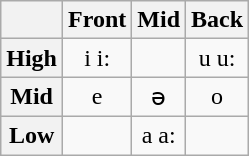<table class="wikitable" style="text-align: center;">
<tr>
<th></th>
<th>Front</th>
<th>Mid</th>
<th>Back</th>
</tr>
<tr>
<th>High</th>
<td>i i:</td>
<td></td>
<td>u u:</td>
</tr>
<tr>
<th>Mid</th>
<td>e</td>
<td>ə</td>
<td>o</td>
</tr>
<tr>
<th>Low</th>
<td></td>
<td>a a:</td>
<td></td>
</tr>
</table>
